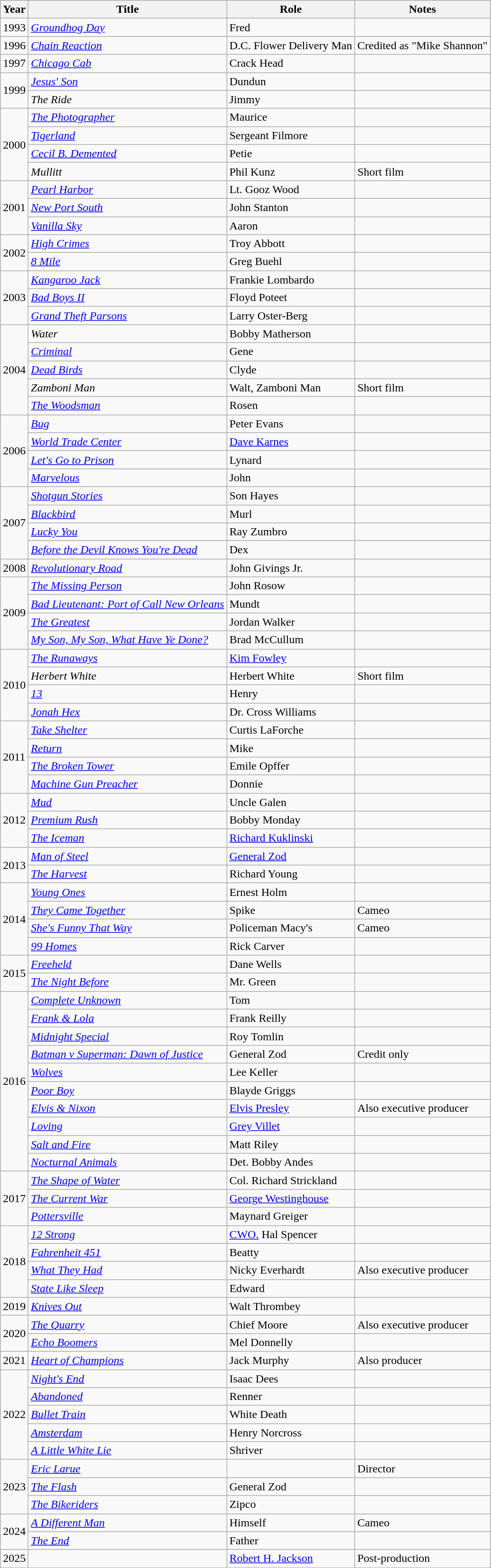<table class="wikitable sortable">
<tr>
<th scope="col">Year</th>
<th scope="col">Title</th>
<th scope="col">Role</th>
<th scope="col" class="unsortable">Notes</th>
</tr>
<tr>
<td>1993</td>
<td><em><a href='#'>Groundhog Day</a></em></td>
<td>Fred</td>
<td></td>
</tr>
<tr>
<td>1996</td>
<td><em><a href='#'>Chain Reaction</a></em></td>
<td>D.C. Flower Delivery Man</td>
<td>Credited as "Mike Shannon"</td>
</tr>
<tr>
<td>1997</td>
<td><em><a href='#'>Chicago Cab</a></em></td>
<td>Crack Head</td>
<td></td>
</tr>
<tr>
<td rowspan="2">1999</td>
<td><em><a href='#'>Jesus' Son</a></em></td>
<td>Dundun</td>
<td></td>
</tr>
<tr>
<td><em>The Ride</em></td>
<td>Jimmy</td>
<td></td>
</tr>
<tr>
<td rowspan="4">2000</td>
<td><em><a href='#'>The Photographer</a></em></td>
<td>Maurice</td>
<td></td>
</tr>
<tr>
<td><em><a href='#'>Tigerland</a></em></td>
<td>Sergeant Filmore</td>
<td></td>
</tr>
<tr>
<td><em><a href='#'>Cecil B. Demented</a></em></td>
<td>Petie</td>
<td></td>
</tr>
<tr>
<td><em>Mullitt</em></td>
<td>Phil Kunz</td>
<td>Short film</td>
</tr>
<tr>
<td rowspan="3">2001</td>
<td><em><a href='#'>Pearl Harbor</a></em></td>
<td>Lt. Gooz Wood</td>
<td></td>
</tr>
<tr>
<td><em><a href='#'>New Port South</a></em></td>
<td>John Stanton</td>
<td></td>
</tr>
<tr>
<td><em><a href='#'>Vanilla Sky</a></em></td>
<td>Aaron</td>
<td></td>
</tr>
<tr>
<td rowspan="2">2002</td>
<td><em><a href='#'>High Crimes</a></em></td>
<td>Troy Abbott</td>
<td></td>
</tr>
<tr>
<td><em><a href='#'>8 Mile</a></em></td>
<td>Greg Buehl</td>
<td></td>
</tr>
<tr>
<td rowspan="3">2003</td>
<td><em><a href='#'>Kangaroo Jack</a></em></td>
<td>Frankie Lombardo</td>
<td></td>
</tr>
<tr>
<td><em><a href='#'>Bad Boys II</a></em></td>
<td>Floyd Poteet</td>
<td></td>
</tr>
<tr>
<td><em><a href='#'>Grand Theft Parsons</a></em></td>
<td>Larry Oster-Berg</td>
<td></td>
</tr>
<tr>
<td rowspan="5">2004</td>
<td><em>Water</em></td>
<td>Bobby Matherson</td>
<td></td>
</tr>
<tr>
<td><em><a href='#'>Criminal</a></em></td>
<td>Gene</td>
<td></td>
</tr>
<tr>
<td><em><a href='#'>Dead Birds</a></em></td>
<td>Clyde</td>
<td></td>
</tr>
<tr>
<td><em>Zamboni Man</em></td>
<td>Walt, Zamboni Man</td>
<td>Short film</td>
</tr>
<tr>
<td><em><a href='#'>The Woodsman</a></em></td>
<td>Rosen</td>
<td></td>
</tr>
<tr>
<td rowspan="4">2006</td>
<td><em><a href='#'>Bug</a></em></td>
<td>Peter Evans</td>
<td></td>
</tr>
<tr>
<td><em><a href='#'>World Trade Center</a></em></td>
<td><a href='#'>Dave Karnes</a></td>
<td></td>
</tr>
<tr>
<td><em><a href='#'>Let's Go to Prison</a></em></td>
<td>Lynard</td>
<td></td>
</tr>
<tr>
<td><em><a href='#'>Marvelous</a></em></td>
<td>John</td>
<td></td>
</tr>
<tr>
<td rowspan="4">2007</td>
<td><em><a href='#'>Shotgun Stories</a></em></td>
<td>Son Hayes</td>
<td></td>
</tr>
<tr>
<td><em><a href='#'>Blackbird</a></em></td>
<td>Murl</td>
<td></td>
</tr>
<tr>
<td><em><a href='#'>Lucky You</a></em></td>
<td>Ray Zumbro</td>
<td></td>
</tr>
<tr>
<td><em><a href='#'>Before the Devil Knows You're Dead</a></em></td>
<td>Dex</td>
<td></td>
</tr>
<tr>
<td>2008</td>
<td><em><a href='#'>Revolutionary Road</a></em></td>
<td>John Givings Jr.</td>
<td></td>
</tr>
<tr>
<td rowspan="4">2009</td>
<td><em><a href='#'>The Missing Person</a></em></td>
<td>John Rosow</td>
<td></td>
</tr>
<tr>
<td><em><a href='#'>Bad Lieutenant: Port of Call New Orleans</a></em></td>
<td>Mundt</td>
<td></td>
</tr>
<tr>
<td><em><a href='#'>The Greatest</a></em></td>
<td>Jordan Walker</td>
<td></td>
</tr>
<tr>
<td><em><a href='#'>My Son, My Son, What Have Ye Done?</a></em></td>
<td>Brad McCullum</td>
<td></td>
</tr>
<tr>
<td rowspan="4">2010</td>
<td><em><a href='#'>The Runaways</a></em></td>
<td><a href='#'>Kim Fowley</a></td>
<td></td>
</tr>
<tr>
<td><em>Herbert White</em></td>
<td>Herbert White</td>
<td>Short film</td>
</tr>
<tr>
<td><em><a href='#'>13</a></em></td>
<td>Henry</td>
<td></td>
</tr>
<tr>
<td><em><a href='#'>Jonah Hex</a></em></td>
<td>Dr. Cross Williams</td>
<td></td>
</tr>
<tr>
<td rowspan="4">2011</td>
<td><em><a href='#'>Take Shelter</a></em></td>
<td>Curtis LaForche</td>
<td></td>
</tr>
<tr>
<td><em><a href='#'>Return</a></em></td>
<td>Mike</td>
<td></td>
</tr>
<tr>
<td><em><a href='#'>The Broken Tower</a></em></td>
<td>Emile Opffer</td>
<td></td>
</tr>
<tr>
<td><em><a href='#'>Machine Gun Preacher</a></em></td>
<td>Donnie</td>
<td></td>
</tr>
<tr>
<td rowspan="3">2012</td>
<td><em><a href='#'>Mud</a></em></td>
<td>Uncle Galen</td>
<td></td>
</tr>
<tr>
<td><em><a href='#'>Premium Rush</a></em></td>
<td>Bobby Monday</td>
<td></td>
</tr>
<tr>
<td><em><a href='#'>The Iceman</a></em></td>
<td><a href='#'>Richard Kuklinski</a></td>
<td></td>
</tr>
<tr>
<td rowspan="2">2013</td>
<td><em><a href='#'>Man of Steel</a></em></td>
<td><a href='#'>General Zod</a></td>
<td></td>
</tr>
<tr>
<td><em><a href='#'>The Harvest</a></em></td>
<td>Richard Young</td>
<td></td>
</tr>
<tr>
<td rowspan="4">2014</td>
<td><em><a href='#'>Young Ones</a></em></td>
<td>Ernest Holm</td>
<td></td>
</tr>
<tr>
<td><em><a href='#'>They Came Together</a></em></td>
<td>Spike</td>
<td>Cameo</td>
</tr>
<tr>
<td><em><a href='#'>She's Funny That Way</a></em></td>
<td>Policeman Macy's</td>
<td>Cameo</td>
</tr>
<tr>
<td><em><a href='#'>99 Homes</a></em></td>
<td>Rick Carver</td>
<td></td>
</tr>
<tr>
<td rowspan="2">2015</td>
<td><em><a href='#'>Freeheld</a></em></td>
<td>Dane Wells</td>
<td></td>
</tr>
<tr>
<td><em><a href='#'>The Night Before</a></em></td>
<td>Mr. Green</td>
<td></td>
</tr>
<tr>
<td rowspan="10">2016</td>
<td><em><a href='#'>Complete Unknown</a></em></td>
<td>Tom</td>
<td></td>
</tr>
<tr>
<td><em><a href='#'>Frank & Lola</a></em></td>
<td>Frank Reilly</td>
<td></td>
</tr>
<tr>
<td><em><a href='#'>Midnight Special</a></em></td>
<td>Roy Tomlin</td>
<td></td>
</tr>
<tr>
<td><em><a href='#'>Batman v Superman: Dawn of Justice</a></em></td>
<td>General Zod</td>
<td>Credit only </td>
</tr>
<tr>
<td><em><a href='#'>Wolves</a></em></td>
<td>Lee Keller</td>
<td></td>
</tr>
<tr>
<td><em><a href='#'>Poor Boy</a></em></td>
<td>Blayde Griggs</td>
<td></td>
</tr>
<tr>
<td><em><a href='#'>Elvis & Nixon</a></em></td>
<td><a href='#'>Elvis Presley</a></td>
<td>Also executive producer</td>
</tr>
<tr>
<td><em><a href='#'>Loving</a></em></td>
<td><a href='#'>Grey Villet</a></td>
<td></td>
</tr>
<tr>
<td><em><a href='#'>Salt and Fire</a></em></td>
<td>Matt Riley</td>
<td></td>
</tr>
<tr>
<td><em><a href='#'>Nocturnal Animals</a></em></td>
<td>Det. Bobby Andes</td>
<td></td>
</tr>
<tr>
<td rowspan="3">2017</td>
<td><em><a href='#'>The Shape of Water</a></em></td>
<td>Col. Richard Strickland</td>
<td></td>
</tr>
<tr>
<td><em><a href='#'>The Current War</a></em></td>
<td><a href='#'>George Westinghouse</a></td>
<td></td>
</tr>
<tr>
<td><em><a href='#'>Pottersville</a></em></td>
<td>Maynard Greiger</td>
<td></td>
</tr>
<tr>
<td rowspan="4">2018</td>
<td><em><a href='#'>12 Strong</a></em></td>
<td><a href='#'>CWO.</a> Hal Spencer</td>
<td></td>
</tr>
<tr>
<td><em><a href='#'>Fahrenheit 451</a></em></td>
<td>Beatty</td>
<td></td>
</tr>
<tr>
<td><em><a href='#'>What They Had</a></em></td>
<td>Nicky Everhardt</td>
<td>Also executive producer</td>
</tr>
<tr>
<td><em><a href='#'>State Like Sleep</a></em></td>
<td>Edward</td>
<td></td>
</tr>
<tr>
<td>2019</td>
<td><em><a href='#'>Knives Out</a></em></td>
<td>Walt Thrombey</td>
<td></td>
</tr>
<tr>
<td rowspan="2">2020</td>
<td><em><a href='#'>The Quarry</a></em></td>
<td>Chief Moore</td>
<td>Also executive producer</td>
</tr>
<tr>
<td><em><a href='#'>Echo Boomers</a></em></td>
<td>Mel Donnelly</td>
<td></td>
</tr>
<tr>
<td>2021</td>
<td><em><a href='#'>Heart of Champions</a></em></td>
<td>Jack Murphy</td>
<td>Also producer</td>
</tr>
<tr>
<td rowspan="5">2022</td>
<td><em><a href='#'>Night's End</a></em></td>
<td>Isaac Dees</td>
<td></td>
</tr>
<tr>
<td><em><a href='#'>Abandoned</a></em></td>
<td>Renner</td>
<td></td>
</tr>
<tr>
<td><em><a href='#'>Bullet Train</a></em></td>
<td>White Death</td>
<td></td>
</tr>
<tr>
<td><em><a href='#'>Amsterdam</a></em></td>
<td>Henry Norcross</td>
<td></td>
</tr>
<tr>
<td><em><a href='#'>A Little White Lie</a></em></td>
<td>Shriver</td>
<td></td>
</tr>
<tr>
<td rowspan="3">2023</td>
<td><em><a href='#'>Eric Larue</a></em></td>
<td></td>
<td>Director</td>
</tr>
<tr>
<td><em><a href='#'>The Flash</a></em></td>
<td>General Zod</td>
<td></td>
</tr>
<tr>
<td><em><a href='#'>The Bikeriders</a></em></td>
<td>Zipco</td>
<td></td>
</tr>
<tr>
<td rowspan="2">2024</td>
<td><em><a href='#'>A Different Man</a></em></td>
<td>Himself</td>
<td>Cameo</td>
</tr>
<tr>
<td><em><a href='#'>The End</a></em></td>
<td>Father</td>
<td></td>
</tr>
<tr>
<td>2025</td>
<td></td>
<td><a href='#'>Robert H. Jackson</a></td>
<td>Post-production</td>
</tr>
</table>
